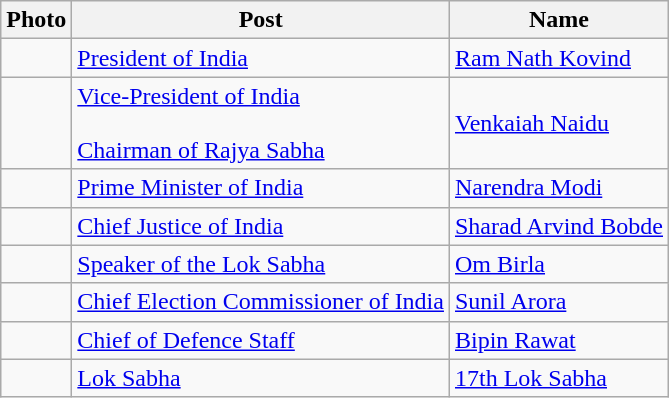<table class=wikitable>
<tr>
<th>Photo</th>
<th>Post</th>
<th>Name</th>
</tr>
<tr>
<td></td>
<td><a href='#'>President of India</a></td>
<td><a href='#'>Ram Nath Kovind</a></td>
</tr>
<tr>
<td></td>
<td><a href='#'>Vice-President of India</a><br><br><a href='#'>Chairman of Rajya Sabha</a></td>
<td><a href='#'>Venkaiah Naidu</a></td>
</tr>
<tr>
<td></td>
<td><a href='#'>Prime Minister of India</a></td>
<td><a href='#'>Narendra Modi</a></td>
</tr>
<tr>
<td></td>
<td><a href='#'>Chief Justice of India</a></td>
<td><a href='#'>Sharad Arvind Bobde</a></td>
</tr>
<tr>
<td></td>
<td><a href='#'>Speaker of the Lok Sabha</a></td>
<td><a href='#'>Om Birla</a></td>
</tr>
<tr>
<td></td>
<td><a href='#'>Chief Election Commissioner of India</a></td>
<td><a href='#'>Sunil Arora</a></td>
</tr>
<tr>
<td></td>
<td><a href='#'>Chief of Defence Staff</a></td>
<td><a href='#'>Bipin Rawat</a></td>
</tr>
<tr>
<td></td>
<td><a href='#'>Lok Sabha</a></td>
<td><a href='#'>17th Lok Sabha</a></td>
</tr>
</table>
